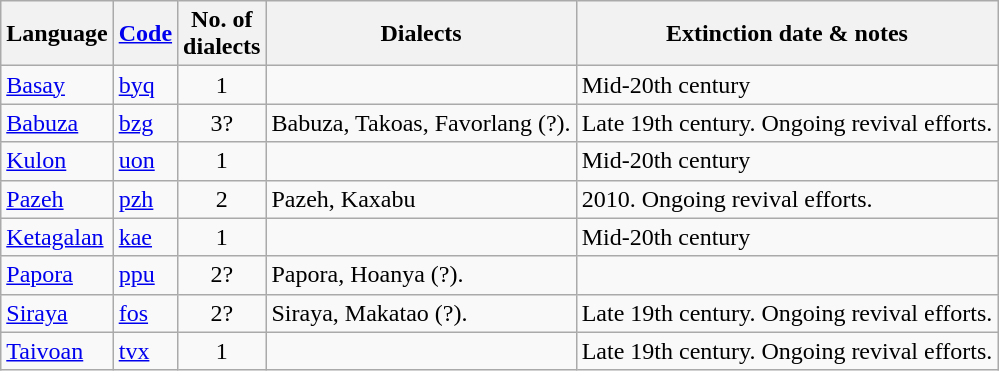<table class="wikitable sortable">
<tr>
<th>Language</th>
<th><a href='#'>Code</a></th>
<th>No. of<br>dialects</th>
<th>Dialects</th>
<th>Extinction date & notes</th>
</tr>
<tr>
<td><a href='#'>Basay</a></td>
<td><a href='#'>byq</a></td>
<td align=center>1</td>
<td></td>
<td>Mid-20th century</td>
</tr>
<tr>
<td><a href='#'>Babuza</a></td>
<td><a href='#'>bzg</a></td>
<td align=center>3?</td>
<td>Babuza, Takoas, Favorlang (?).</td>
<td>Late 19th century. Ongoing revival efforts.</td>
</tr>
<tr>
<td><a href='#'>Kulon</a></td>
<td><a href='#'>uon</a></td>
<td align="center">1</td>
<td></td>
<td>Mid-20th century</td>
</tr>
<tr>
<td><a href='#'>Pazeh</a></td>
<td><a href='#'>pzh</a></td>
<td align=center>2</td>
<td>Pazeh, Kaxabu</td>
<td>2010. Ongoing revival efforts.</td>
</tr>
<tr>
<td><a href='#'>Ketagalan</a></td>
<td><a href='#'>kae</a></td>
<td align=center>1</td>
<td></td>
<td>Mid-20th century</td>
</tr>
<tr>
<td><a href='#'>Papora</a></td>
<td><a href='#'>ppu</a></td>
<td align="center">2?</td>
<td>Papora, Hoanya (?).</td>
<td></td>
</tr>
<tr>
<td><a href='#'>Siraya</a></td>
<td><a href='#'>fos</a></td>
<td align="center">2?</td>
<td>Siraya, Makatao (?).</td>
<td>Late 19th century. Ongoing revival efforts.</td>
</tr>
<tr>
<td><a href='#'>Taivoan</a></td>
<td><a href='#'>tvx</a></td>
<td align="center">1</td>
<td></td>
<td>Late 19th century. Ongoing revival efforts.</td>
</tr>
</table>
